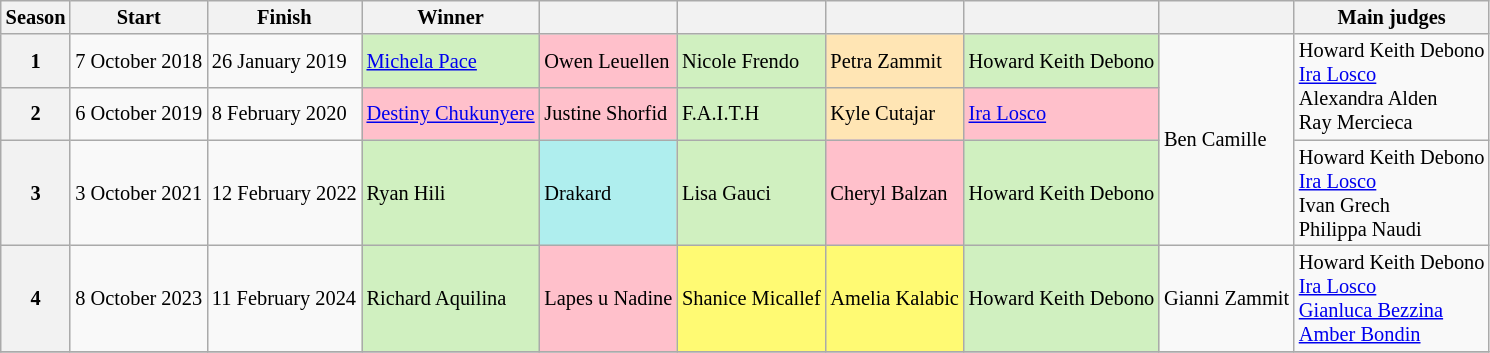<table class="wikitable" style="font-size:85%;">
<tr>
<th scope="col">Season</th>
<th scope="col">Start</th>
<th scope="col">Finish</th>
<th scope="col">Winner</th>
<th scope="col"></th>
<th scope="col"></th>
<th scope="col"></th>
<th scope="col"></th>
<th scope="col"></th>
<th scope="col">Main judges</th>
</tr>
<tr>
<th scope="row">1</th>
<td>7 October 2018</td>
<td>26 January 2019</td>
<td bgcolor="#d0f0c0"><a href='#'>Michela Pace</a></td>
<td bgcolor="pink">Owen Leuellen</td>
<td bgcolor="#d0f0c0">Nicole Frendo</td>
<td bgcolor="#ffe5b4">Petra Zammit</td>
<td bgcolor="#d0f0c0">Howard Keith Debono</td>
<td rowspan="3">Ben Camille</td>
<td rowspan="2">Howard Keith Debono<br><a href='#'>Ira Losco</a><br>Alexandra Alden<br>Ray Mercieca</td>
</tr>
<tr>
<th scope="row">2</th>
<td>6 October 2019</td>
<td>8 February 2020</td>
<td bgcolor="pink"><a href='#'>Destiny Chukunyere</a></td>
<td bgcolor="pink">Justine Shorfid</td>
<td bgcolor="#d0f0c0">F.A.I.T.H</td>
<td bgcolor="#ffe5b4">Kyle Cutajar</td>
<td bgcolor="pink"><a href='#'>Ira Losco</a></td>
</tr>
<tr>
<th scope="row">3</th>
<td>3 October 2021</td>
<td>12 February 2022</td>
<td bgcolor="#d0f0c0">Ryan Hili</td>
<td bgcolor="#afeeee">Drakard</td>
<td bgcolor="#d0f0c0">Lisa Gauci</td>
<td bgcolor="pink">Cheryl Balzan</td>
<td bgcolor="#d0f0c0">Howard Keith Debono</td>
<td>Howard Keith Debono<br><a href='#'>Ira Losco</a><br>Ivan Grech<br>Philippa Naudi</td>
</tr>
<tr>
<th scope="row">4</th>
<td>8 October 2023</td>
<td>11 February 2024</td>
<td bgcolor="#d0f0c0">Richard Aquilina</td>
<td bgcolor="pink">Lapes u Nadine</td>
<td bgcolor="#fffa73">Shanice Micallef</td>
<td bgcolor="#fffa73">Amelia Kalabic</td>
<td bgcolor="#d0f0c0">Howard Keith Debono</td>
<td>Gianni Zammit</td>
<td>Howard Keith Debono<br><a href='#'>Ira Losco</a><br><a href='#'>Gianluca Bezzina</a><br><a href='#'>Amber Bondin</a></td>
</tr>
<tr>
</tr>
</table>
